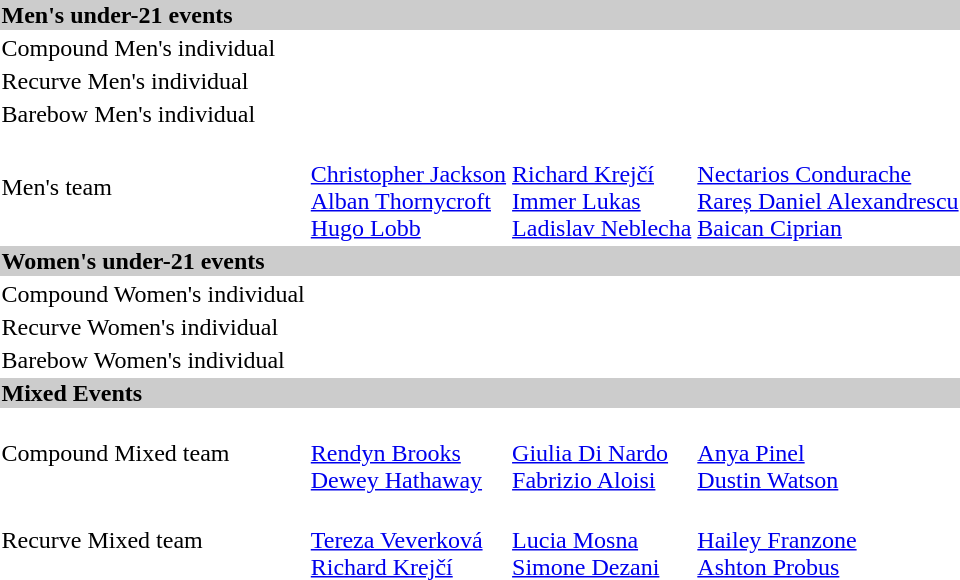<table>
<tr bgcolor="#cccccc">
<td colspan=4><strong>Men's under-21 events</strong></td>
</tr>
<tr>
<td>Compound Men's individual</td>
<td></td>
<td></td>
<td></td>
</tr>
<tr>
<td>Recurve Men's individual</td>
<td></td>
<td></td>
<td></td>
</tr>
<tr>
<td>Barebow Men's individual</td>
<td></td>
<td></td>
<td></td>
</tr>
<tr>
<td>Men's team</td>
<td><br><a href='#'>Christopher Jackson</a><br><a href='#'>Alban Thornycroft</a><br><a href='#'>Hugo Lobb</a></td>
<td><br><a href='#'>Richard Krejčí</a><br><a href='#'>Immer Lukas</a><br><a href='#'>Ladislav Neblecha</a></td>
<td><br><a href='#'>Nectarios Condurache</a><br><a href='#'>Rareș Daniel Alexandrescu</a><br><a href='#'>Baican Ciprian</a></td>
</tr>
<tr bgcolor="#cccccc">
<td colspan=4><strong>Women's under-21 events</strong></td>
</tr>
<tr>
<td>Compound Women's individual</td>
<td></td>
<td></td>
<td></td>
</tr>
<tr>
<td>Recurve Women's individual</td>
<td></td>
<td></td>
<td></td>
</tr>
<tr>
<td>Barebow Women's individual</td>
<td></td>
<td></td>
<td></td>
</tr>
<tr bgcolor="#cccccc">
<td colspan=4><strong>Mixed Events</strong></td>
</tr>
<tr>
<td>Compound Mixed team</td>
<td><br><a href='#'>Rendyn Brooks</a><br><a href='#'>Dewey Hathaway</a></td>
<td><br><a href='#'>Giulia Di Nardo</a><br><a href='#'>Fabrizio Aloisi</a></td>
<td><br><a href='#'>Anya Pinel</a><br><a href='#'>Dustin Watson</a></td>
</tr>
<tr>
<td>Recurve Mixed team</td>
<td><br><a href='#'>Tereza Veverková</a><br><a href='#'>Richard Krejčí</a></td>
<td><br><a href='#'>Lucia Mosna</a><br><a href='#'>Simone Dezani</a></td>
<td><br><a href='#'>Hailey Franzone</a><br><a href='#'>Ashton Probus</a></td>
</tr>
</table>
